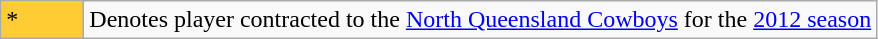<table class="wikitable">
<tr>
<td style="background:#FC3; width:3em;">*</td>
<td>Denotes player contracted to the <a href='#'>North Queensland Cowboys</a> for the <a href='#'>2012 season</a></td>
</tr>
</table>
